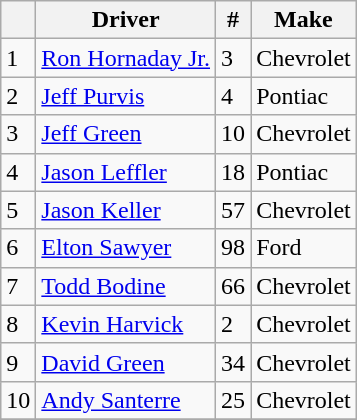<table class="wikitable sortable">
<tr>
<th></th>
<th>Driver</th>
<th>#</th>
<th>Make</th>
</tr>
<tr>
<td>1</td>
<td><a href='#'>Ron Hornaday Jr.</a></td>
<td>3</td>
<td>Chevrolet</td>
</tr>
<tr>
<td>2</td>
<td><a href='#'>Jeff Purvis</a></td>
<td>4</td>
<td>Pontiac</td>
</tr>
<tr>
<td>3</td>
<td><a href='#'>Jeff Green</a></td>
<td>10</td>
<td>Chevrolet</td>
</tr>
<tr>
<td>4</td>
<td><a href='#'>Jason Leffler</a></td>
<td>18</td>
<td>Pontiac</td>
</tr>
<tr>
<td>5</td>
<td><a href='#'>Jason Keller</a></td>
<td>57</td>
<td>Chevrolet</td>
</tr>
<tr>
<td>6</td>
<td><a href='#'>Elton Sawyer</a></td>
<td>98</td>
<td>Ford</td>
</tr>
<tr>
<td>7</td>
<td><a href='#'>Todd Bodine</a></td>
<td>66</td>
<td>Chevrolet</td>
</tr>
<tr>
<td>8</td>
<td><a href='#'>Kevin Harvick</a></td>
<td>2</td>
<td>Chevrolet</td>
</tr>
<tr>
<td>9</td>
<td><a href='#'>David Green</a></td>
<td>34</td>
<td>Chevrolet</td>
</tr>
<tr>
<td>10</td>
<td><a href='#'>Andy Santerre</a></td>
<td>25</td>
<td>Chevrolet</td>
</tr>
<tr>
</tr>
</table>
